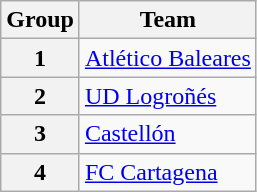<table class="wikitable">
<tr>
<th>Group</th>
<th>Team</th>
</tr>
<tr>
<th>1</th>
<td><a href='#'>Atlético Baleares</a></td>
</tr>
<tr>
<th>2</th>
<td><a href='#'>UD Logroñés</a></td>
</tr>
<tr>
<th>3</th>
<td><a href='#'>Castellón</a></td>
</tr>
<tr>
<th>4</th>
<td><a href='#'>FC Cartagena</a></td>
</tr>
</table>
